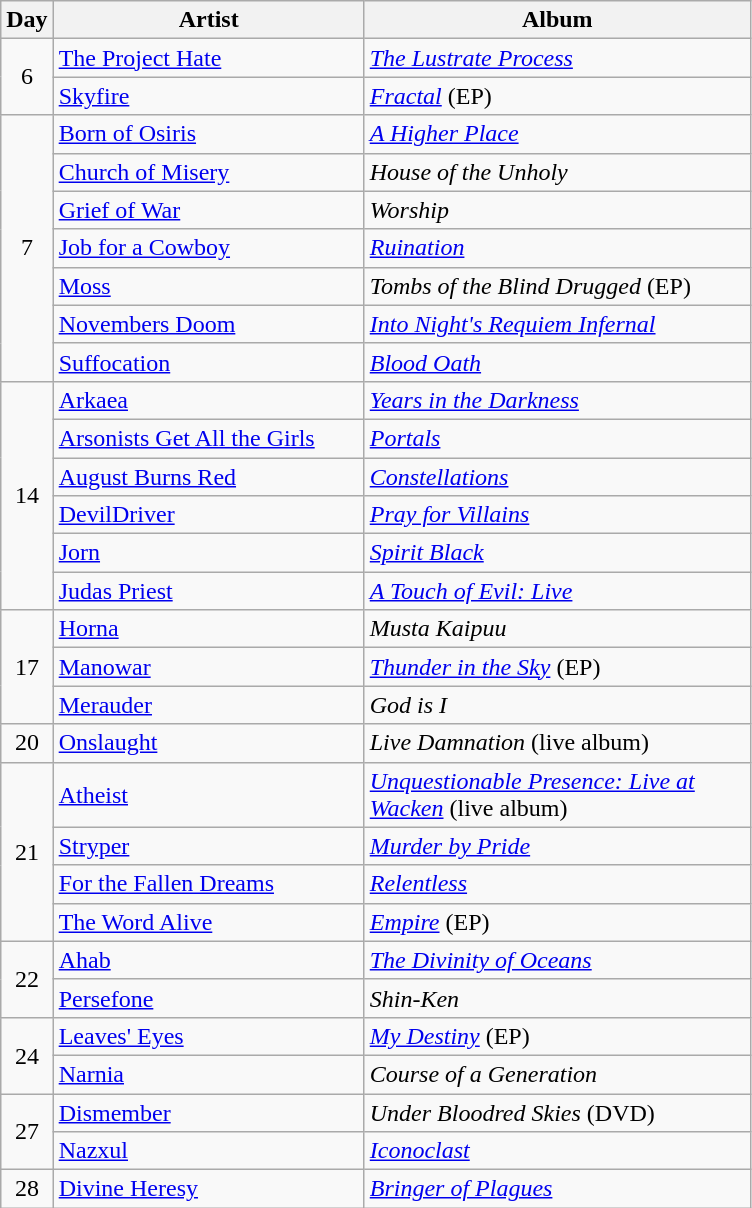<table class="wikitable">
<tr>
<th>Day</th>
<th style="width:200px;">Artist</th>
<th style="width:250px;">Album</th>
</tr>
<tr>
<td style="text-align:center;" rowspan="2">6</td>
<td><a href='#'>The Project Hate</a></td>
<td><em><a href='#'>The Lustrate Process</a></em></td>
</tr>
<tr>
<td><a href='#'>Skyfire</a></td>
<td><em><a href='#'>Fractal</a></em> (EP)</td>
</tr>
<tr>
<td style="text-align:center;" rowspan="7">7</td>
<td><a href='#'>Born of Osiris</a></td>
<td><em><a href='#'>A Higher Place</a></em></td>
</tr>
<tr>
<td><a href='#'>Church of Misery</a></td>
<td><em>House of the Unholy</em></td>
</tr>
<tr>
<td><a href='#'>Grief of War</a></td>
<td><em>Worship</em></td>
</tr>
<tr>
<td><a href='#'>Job for a Cowboy</a></td>
<td><em><a href='#'>Ruination</a></em></td>
</tr>
<tr>
<td><a href='#'>Moss</a></td>
<td><em>Tombs of the Blind Drugged</em> (EP)</td>
</tr>
<tr>
<td><a href='#'>Novembers Doom</a></td>
<td><em><a href='#'>Into Night's Requiem Infernal</a></em></td>
</tr>
<tr>
<td><a href='#'>Suffocation</a></td>
<td><em><a href='#'>Blood Oath</a></em></td>
</tr>
<tr>
<td style="text-align:center;" rowspan="6">14</td>
<td><a href='#'>Arkaea</a></td>
<td><em><a href='#'>Years in the Darkness</a></em></td>
</tr>
<tr>
<td><a href='#'>Arsonists Get All the Girls</a></td>
<td><em><a href='#'>Portals</a></em></td>
</tr>
<tr>
<td><a href='#'>August Burns Red</a></td>
<td><em><a href='#'>Constellations</a></em></td>
</tr>
<tr>
<td><a href='#'>DevilDriver</a></td>
<td><em><a href='#'>Pray for Villains</a></em></td>
</tr>
<tr>
<td><a href='#'>Jorn</a></td>
<td><em><a href='#'>Spirit Black</a></em></td>
</tr>
<tr>
<td><a href='#'>Judas Priest</a></td>
<td><em><a href='#'>A Touch of Evil: Live</a></em></td>
</tr>
<tr>
<td style="text-align:center;" rowspan="3">17</td>
<td><a href='#'>Horna</a></td>
<td><em>Musta Kaipuu</em></td>
</tr>
<tr>
<td><a href='#'>Manowar</a></td>
<td><em><a href='#'>Thunder in the Sky</a></em> (EP)</td>
</tr>
<tr>
<td><a href='#'>Merauder</a></td>
<td><em>God is I</em></td>
</tr>
<tr>
<td style="text-align:center;">20</td>
<td><a href='#'>Onslaught</a></td>
<td><em>Live Damnation</em> (live album)</td>
</tr>
<tr>
<td style="text-align:center;" rowspan="4">21</td>
<td><a href='#'>Atheist</a></td>
<td><em><a href='#'>Unquestionable Presence: Live at Wacken</a></em> (live album)</td>
</tr>
<tr>
<td><a href='#'>Stryper</a></td>
<td><em><a href='#'>Murder by Pride</a></em></td>
</tr>
<tr>
<td><a href='#'>For the Fallen Dreams</a></td>
<td><em><a href='#'>Relentless</a></em></td>
</tr>
<tr>
<td><a href='#'>The Word Alive</a></td>
<td><em><a href='#'>Empire</a></em> (EP)</td>
</tr>
<tr>
<td style="text-align:center;" rowspan="2">22</td>
<td><a href='#'>Ahab</a></td>
<td><em><a href='#'>The Divinity of Oceans</a></em></td>
</tr>
<tr>
<td><a href='#'>Persefone</a></td>
<td><em>Shin-Ken</em></td>
</tr>
<tr>
<td style="text-align:center;" rowspan="2">24</td>
<td><a href='#'>Leaves' Eyes</a></td>
<td><em><a href='#'>My Destiny</a></em> (EP)</td>
</tr>
<tr>
<td><a href='#'>Narnia</a></td>
<td><em>Course of a Generation</em></td>
</tr>
<tr>
<td style="text-align:center;" rowspan="2">27</td>
<td><a href='#'>Dismember</a></td>
<td><em>Under Bloodred Skies</em> (DVD)</td>
</tr>
<tr>
<td><a href='#'>Nazxul</a></td>
<td><em><a href='#'>Iconoclast</a></em></td>
</tr>
<tr>
<td style="text-align:center;">28</td>
<td><a href='#'>Divine Heresy</a></td>
<td><em><a href='#'>Bringer of Plagues</a></em></td>
</tr>
</table>
